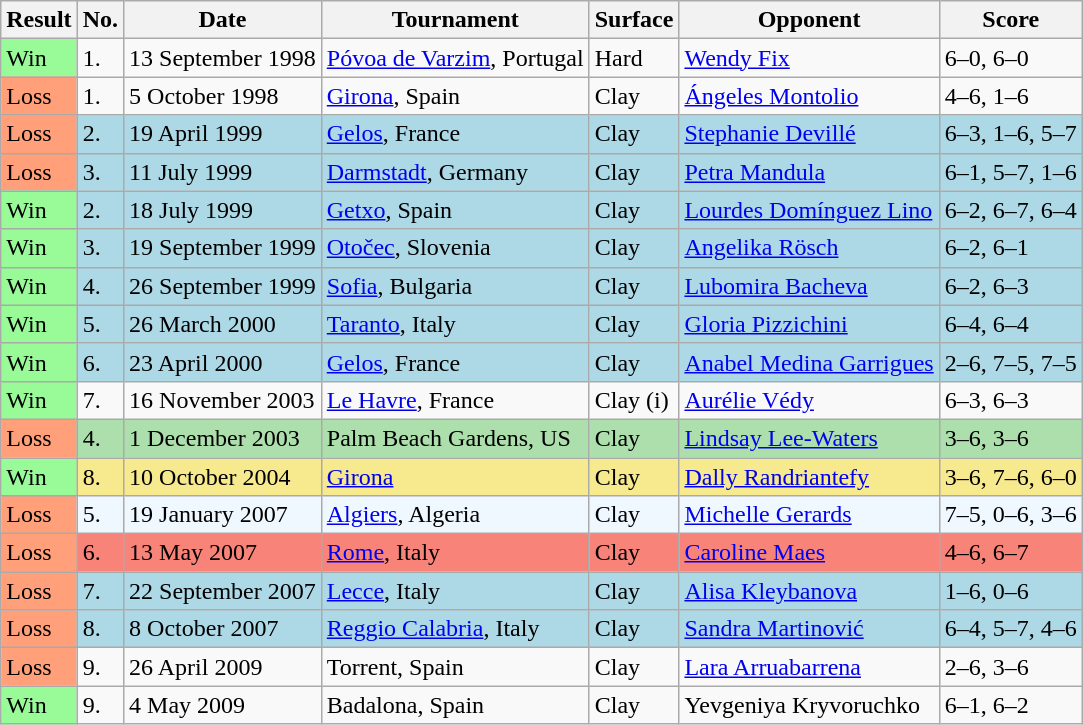<table class="sortable wikitable">
<tr>
<th>Result</th>
<th>No.</th>
<th>Date</th>
<th>Tournament</th>
<th>Surface</th>
<th>Opponent</th>
<th class="unsortable">Score</th>
</tr>
<tr>
<td style="background:#98fb98;">Win</td>
<td>1.</td>
<td>13 September 1998</td>
<td><a href='#'>Póvoa de Varzim</a>, Portugal</td>
<td>Hard</td>
<td> <a href='#'>Wendy Fix</a></td>
<td>6–0, 6–0</td>
</tr>
<tr>
<td style="background:#ffa07a;">Loss</td>
<td>1.</td>
<td>5 October 1998</td>
<td><a href='#'>Girona</a>, Spain</td>
<td>Clay</td>
<td> <a href='#'>Ángeles Montolio</a></td>
<td>4–6, 1–6</td>
</tr>
<tr bgcolor=lightblue>
<td style="background:#ffa07a;">Loss</td>
<td>2.</td>
<td>19 April 1999</td>
<td><a href='#'>Gelos</a>, France</td>
<td>Clay</td>
<td> <a href='#'>Stephanie Devillé</a></td>
<td>6–3, 1–6, 5–7</td>
</tr>
<tr bgcolor="lightblue">
<td style="background:#ffa07a;">Loss</td>
<td>3.</td>
<td>11 July 1999</td>
<td><a href='#'>Darmstadt</a>, Germany</td>
<td>Clay</td>
<td> <a href='#'>Petra Mandula</a></td>
<td>6–1, 5–7, 1–6</td>
</tr>
<tr bgcolor="lightblue">
<td style="background:#98fb98;">Win</td>
<td>2.</td>
<td>18 July 1999</td>
<td><a href='#'>Getxo</a>, Spain</td>
<td>Clay</td>
<td> <a href='#'>Lourdes Domínguez Lino</a></td>
<td>6–2, 6–7, 6–4</td>
</tr>
<tr bgcolor="lightblue">
<td style="background:#98fb98;">Win</td>
<td>3.</td>
<td>19 September 1999</td>
<td><a href='#'>Otočec</a>, Slovenia</td>
<td>Clay</td>
<td> <a href='#'>Angelika Rösch</a></td>
<td>6–2, 6–1</td>
</tr>
<tr bgcolor="lightblue">
<td style="background:#98fb98;">Win</td>
<td>4.</td>
<td>26 September 1999</td>
<td><a href='#'>Sofia</a>, Bulgaria</td>
<td>Clay</td>
<td> <a href='#'>Lubomira Bacheva</a></td>
<td>6–2, 6–3</td>
</tr>
<tr bgcolor="lightblue">
<td style="background:#98fb98;">Win</td>
<td>5.</td>
<td>26 March 2000</td>
<td><a href='#'>Taranto</a>, Italy</td>
<td>Clay</td>
<td> <a href='#'>Gloria Pizzichini</a></td>
<td>6–4, 6–4</td>
</tr>
<tr bgcolor="lightblue">
<td style="background:#98fb98;">Win</td>
<td>6.</td>
<td>23 April 2000</td>
<td><a href='#'>Gelos</a>, France</td>
<td>Clay</td>
<td> <a href='#'>Anabel Medina Garrigues</a></td>
<td>2–6, 7–5, 7–5</td>
</tr>
<tr>
<td style="background:#98fb98;">Win</td>
<td>7.</td>
<td>16 November 2003</td>
<td><a href='#'>Le Havre</a>, France</td>
<td>Clay (i)</td>
<td> <a href='#'>Aurélie Védy</a></td>
<td>6–3, 6–3</td>
</tr>
<tr style="background:#addfad;">
<td style="background:#ffa07a;">Loss</td>
<td>4.</td>
<td>1 December 2003</td>
<td>Palm Beach Gardens, US</td>
<td>Clay</td>
<td> <a href='#'>Lindsay Lee-Waters</a></td>
<td>3–6, 3–6</td>
</tr>
<tr style="background:#f7e98e;">
<td style="background:#98fb98;">Win</td>
<td>8.</td>
<td>10 October 2004</td>
<td><a href='#'>Girona</a></td>
<td>Clay</td>
<td> <a href='#'>Dally Randriantefy</a></td>
<td>3–6, 7–6, 6–0</td>
</tr>
<tr style="background:#f0f8ff;">
<td style="background:#ffa07a;">Loss</td>
<td>5.</td>
<td>19 January 2007</td>
<td><a href='#'>Algiers</a>, Algeria</td>
<td>Clay</td>
<td> <a href='#'>Michelle Gerards</a></td>
<td>7–5, 0–6, 3–6</td>
</tr>
<tr bgcolor="#F88379">
<td style="background:#ffa07a;">Loss</td>
<td>6.</td>
<td>13 May 2007</td>
<td><a href='#'>Rome</a>, Italy</td>
<td>Clay</td>
<td> <a href='#'>Caroline Maes</a></td>
<td>4–6, 6–7</td>
</tr>
<tr bgcolor=lightblue>
<td style="background:#ffa07a;">Loss</td>
<td>7.</td>
<td>22 September 2007</td>
<td><a href='#'>Lecce</a>, Italy</td>
<td>Clay</td>
<td> <a href='#'>Alisa Kleybanova</a></td>
<td>1–6, 0–6</td>
</tr>
<tr style="background:lightblue;">
<td style="background:#ffa07a;">Loss</td>
<td>8.</td>
<td>8 October 2007</td>
<td><a href='#'>Reggio Calabria</a>, Italy</td>
<td>Clay</td>
<td> <a href='#'>Sandra Martinović</a></td>
<td>6–4, 5–7, 4–6</td>
</tr>
<tr>
<td style="background:#ffa07a;">Loss</td>
<td>9.</td>
<td>26 April 2009</td>
<td>Torrent, Spain</td>
<td>Clay</td>
<td> <a href='#'>Lara Arruabarrena</a></td>
<td>2–6, 3–6</td>
</tr>
<tr>
<td style="background:#98fb98;">Win</td>
<td>9.</td>
<td>4 May 2009</td>
<td>Badalona, Spain</td>
<td>Clay</td>
<td> Yevgeniya Kryvoruchko</td>
<td>6–1, 6–2</td>
</tr>
</table>
